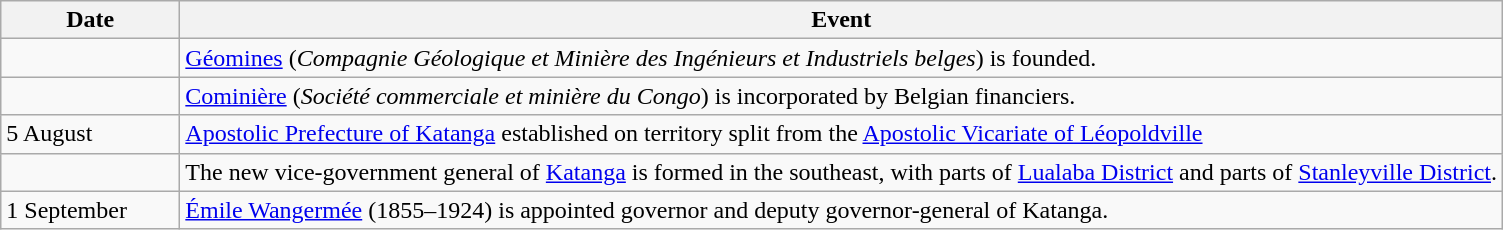<table class=wikitable>
<tr>
<th style="width:7em">Date</th>
<th>Event</th>
</tr>
<tr>
<td></td>
<td><a href='#'>Géomines</a> (<em>Compagnie Géologique et Minière des Ingénieurs et Industriels belges</em>) is founded.</td>
</tr>
<tr>
<td></td>
<td><a href='#'>Cominière</a> (<em>Société commerciale et minière du Congo</em>) is incorporated by Belgian financiers.</td>
</tr>
<tr>
<td>5 August</td>
<td><a href='#'>Apostolic Prefecture of Katanga</a> established on territory split from the <a href='#'>Apostolic Vicariate of Léopoldville</a></td>
</tr>
<tr>
<td></td>
<td>The new vice-government general of <a href='#'>Katanga</a> is formed in the southeast, with parts of <a href='#'>Lualaba District</a> and parts of <a href='#'>Stanleyville District</a>.</td>
</tr>
<tr>
<td>1 September</td>
<td><a href='#'>Émile Wangermée</a> (1855–1924) is appointed governor and deputy governor-general of Katanga.</td>
</tr>
</table>
